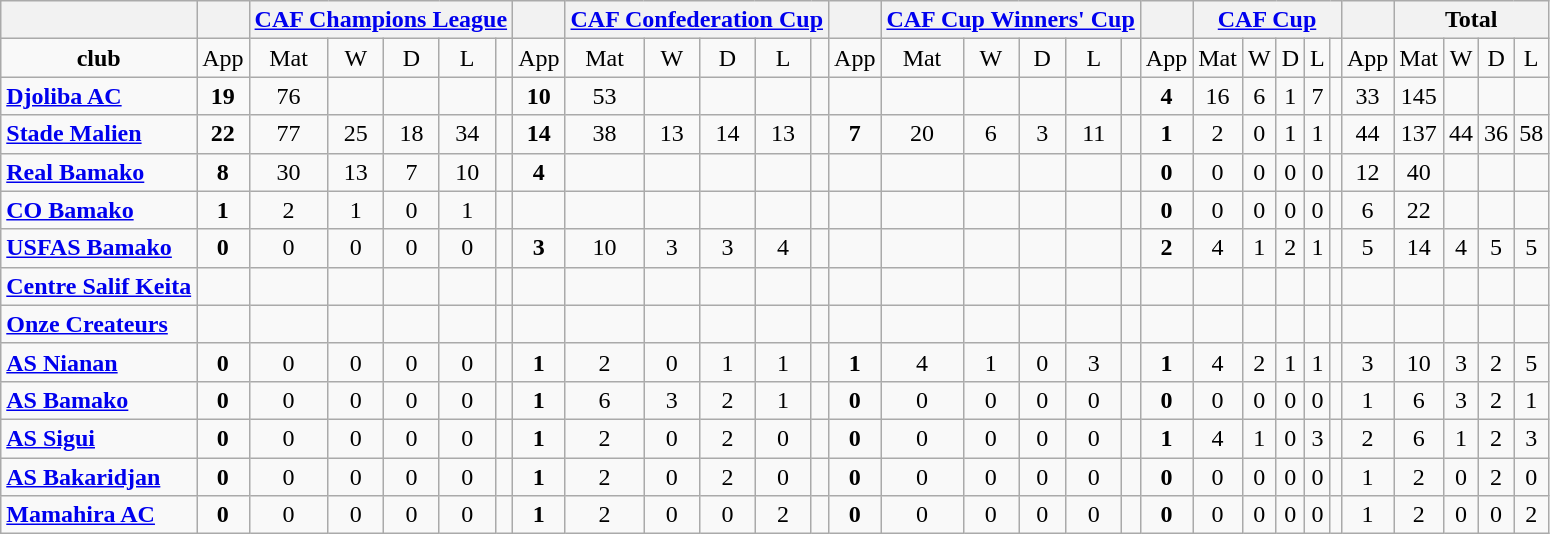<table class="wikitable" style="text-align:center">
<tr>
<th></th>
<th></th>
<th colspan=5><a href='#'>CAF Champions League</a></th>
<th></th>
<th colspan=5><a href='#'>CAF Confederation Cup</a></th>
<th></th>
<th colspan=5><a href='#'>CAF Cup Winners' Cup</a></th>
<th></th>
<th colspan=5><a href='#'>CAF Cup</a></th>
<th></th>
<th colspan=5>Total</th>
</tr>
<tr>
<td><strong>club</strong></td>
<td>App</td>
<td>Mat</td>
<td>W</td>
<td>D</td>
<td>L</td>
<td></td>
<td>App</td>
<td>Mat</td>
<td>W</td>
<td>D</td>
<td>L</td>
<td></td>
<td>App</td>
<td>Mat</td>
<td>W</td>
<td>D</td>
<td>L</td>
<td></td>
<td>App</td>
<td>Mat</td>
<td>W</td>
<td>D</td>
<td>L</td>
<td></td>
<td>App</td>
<td>Mat</td>
<td>W</td>
<td>D</td>
<td>L</td>
</tr>
<tr>
<td align="left"><strong> <a href='#'>Djoliba AC</a></strong></td>
<td><strong>19</strong></td>
<td>76</td>
<td></td>
<td></td>
<td></td>
<td></td>
<td><strong>10</strong></td>
<td>53</td>
<td></td>
<td></td>
<td></td>
<td></td>
<td></td>
<td></td>
<td></td>
<td></td>
<td></td>
<td></td>
<td><strong>4</strong></td>
<td>16</td>
<td>6</td>
<td>1</td>
<td>7</td>
<td></td>
<td>33</td>
<td>145</td>
<td></td>
<td></td>
<td></td>
</tr>
<tr>
<td align=left><strong><a href='#'>Stade Malien</a></strong></td>
<td><strong>22</strong></td>
<td>77</td>
<td>25</td>
<td>18</td>
<td>34</td>
<td></td>
<td><strong>14</strong></td>
<td>38</td>
<td>13</td>
<td>14</td>
<td>13</td>
<td></td>
<td><strong>7</strong></td>
<td>20</td>
<td>6</td>
<td>3</td>
<td>11</td>
<td></td>
<td><strong>1</strong></td>
<td>2</td>
<td>0</td>
<td>1</td>
<td>1</td>
<td></td>
<td>44</td>
<td>137</td>
<td>44</td>
<td>36</td>
<td>58</td>
</tr>
<tr>
<td align=left><strong><a href='#'>Real Bamako</a></strong></td>
<td><strong>8</strong></td>
<td>30</td>
<td>13</td>
<td>7</td>
<td>10</td>
<td></td>
<td><strong>4</strong></td>
<td></td>
<td></td>
<td></td>
<td></td>
<td></td>
<td></td>
<td></td>
<td></td>
<td></td>
<td></td>
<td></td>
<td><strong>0</strong></td>
<td>0</td>
<td>0</td>
<td>0</td>
<td>0</td>
<td></td>
<td>12</td>
<td>40</td>
<td></td>
<td></td>
<td></td>
</tr>
<tr>
<td align=left><strong><a href='#'>CO Bamako</a></strong></td>
<td><strong>1</strong></td>
<td>2</td>
<td>1</td>
<td>0</td>
<td>1</td>
<td></td>
<td></td>
<td></td>
<td></td>
<td></td>
<td></td>
<td></td>
<td></td>
<td></td>
<td></td>
<td></td>
<td></td>
<td></td>
<td><strong>0</strong></td>
<td>0</td>
<td>0</td>
<td>0</td>
<td>0</td>
<td></td>
<td>6</td>
<td>22</td>
<td></td>
<td></td>
<td></td>
</tr>
<tr>
<td align=left><strong><a href='#'>USFAS Bamako</a></strong></td>
<td><strong>0</strong></td>
<td>0</td>
<td>0</td>
<td>0</td>
<td>0</td>
<td></td>
<td><strong>3</strong></td>
<td>10</td>
<td>3</td>
<td>3</td>
<td>4</td>
<td></td>
<td></td>
<td></td>
<td></td>
<td></td>
<td></td>
<td></td>
<td><strong>2</strong></td>
<td>4</td>
<td>1</td>
<td>2</td>
<td>1</td>
<td></td>
<td>5</td>
<td>14</td>
<td>4</td>
<td>5</td>
<td>5</td>
</tr>
<tr>
<td align=left><strong><a href='#'>Centre Salif Keita</a></strong></td>
<td></td>
<td></td>
<td></td>
<td></td>
<td></td>
<td></td>
<td></td>
<td></td>
<td></td>
<td></td>
<td></td>
<td></td>
<td></td>
<td></td>
<td></td>
<td></td>
<td></td>
<td></td>
<td></td>
<td></td>
<td></td>
<td></td>
<td></td>
<td></td>
<td></td>
<td></td>
<td></td>
<td></td>
<td></td>
</tr>
<tr>
<td align=left><strong><a href='#'>Onze Createurs</a></strong></td>
<td></td>
<td></td>
<td></td>
<td></td>
<td></td>
<td></td>
<td></td>
<td></td>
<td></td>
<td></td>
<td></td>
<td></td>
<td></td>
<td></td>
<td></td>
<td></td>
<td></td>
<td></td>
<td></td>
<td></td>
<td></td>
<td></td>
<td></td>
<td></td>
<td></td>
<td></td>
<td></td>
<td></td>
<td></td>
</tr>
<tr>
<td align=left><strong><a href='#'>AS Nianan</a></strong></td>
<td><strong>0</strong></td>
<td>0</td>
<td>0</td>
<td>0</td>
<td>0</td>
<td></td>
<td><strong>1</strong></td>
<td>2</td>
<td>0</td>
<td>1</td>
<td>1</td>
<td></td>
<td><strong>1</strong></td>
<td>4</td>
<td>1</td>
<td>0</td>
<td>3</td>
<td></td>
<td><strong>1</strong></td>
<td>4</td>
<td>2</td>
<td>1</td>
<td>1</td>
<td></td>
<td>3</td>
<td>10</td>
<td>3</td>
<td>2</td>
<td>5</td>
</tr>
<tr>
<td align=left><strong><a href='#'>AS Bamako</a></strong></td>
<td><strong>0</strong></td>
<td>0</td>
<td>0</td>
<td>0</td>
<td>0</td>
<td></td>
<td><strong>1</strong></td>
<td>6</td>
<td>3</td>
<td>2</td>
<td>1</td>
<td></td>
<td><strong>0</strong></td>
<td>0</td>
<td>0</td>
<td>0</td>
<td>0</td>
<td></td>
<td><strong>0</strong></td>
<td>0</td>
<td>0</td>
<td>0</td>
<td>0</td>
<td></td>
<td>1</td>
<td>6</td>
<td>3</td>
<td>2</td>
<td>1</td>
</tr>
<tr>
<td align=left><strong><a href='#'>AS Sigui</a></strong></td>
<td><strong>0</strong></td>
<td>0</td>
<td>0</td>
<td>0</td>
<td>0</td>
<td></td>
<td><strong>1</strong></td>
<td>2</td>
<td>0</td>
<td>2</td>
<td>0</td>
<td></td>
<td><strong>0</strong></td>
<td>0</td>
<td>0</td>
<td>0</td>
<td>0</td>
<td></td>
<td><strong>1</strong></td>
<td>4</td>
<td>1</td>
<td>0</td>
<td>3</td>
<td></td>
<td>2</td>
<td>6</td>
<td>1</td>
<td>2</td>
<td>3</td>
</tr>
<tr>
<td align=left><strong><a href='#'>AS Bakaridjan</a></strong></td>
<td><strong>0</strong></td>
<td>0</td>
<td>0</td>
<td>0</td>
<td>0</td>
<td></td>
<td><strong>1</strong></td>
<td>2</td>
<td>0</td>
<td>2</td>
<td>0</td>
<td></td>
<td><strong>0</strong></td>
<td>0</td>
<td>0</td>
<td>0</td>
<td>0</td>
<td></td>
<td><strong>0</strong></td>
<td>0</td>
<td>0</td>
<td>0</td>
<td>0</td>
<td></td>
<td>1</td>
<td>2</td>
<td>0</td>
<td>2</td>
<td>0</td>
</tr>
<tr>
<td align=left><strong><a href='#'>Mamahira AC</a></strong></td>
<td><strong>0</strong></td>
<td>0</td>
<td>0</td>
<td>0</td>
<td>0</td>
<td></td>
<td><strong>1</strong></td>
<td>2</td>
<td>0</td>
<td>0</td>
<td>2</td>
<td></td>
<td><strong>0</strong></td>
<td>0</td>
<td>0</td>
<td>0</td>
<td>0</td>
<td></td>
<td><strong>0</strong></td>
<td>0</td>
<td>0</td>
<td>0</td>
<td>0</td>
<td></td>
<td>1</td>
<td>2</td>
<td>0</td>
<td>0</td>
<td>2</td>
</tr>
</table>
